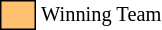<table class="toccolours" style="white-space: nowrap; font-size: 85%">
<tr>
<td style="background:#FFC06F; border: 1px solid black">      </td>
<td>Winning Team</td>
</tr>
</table>
